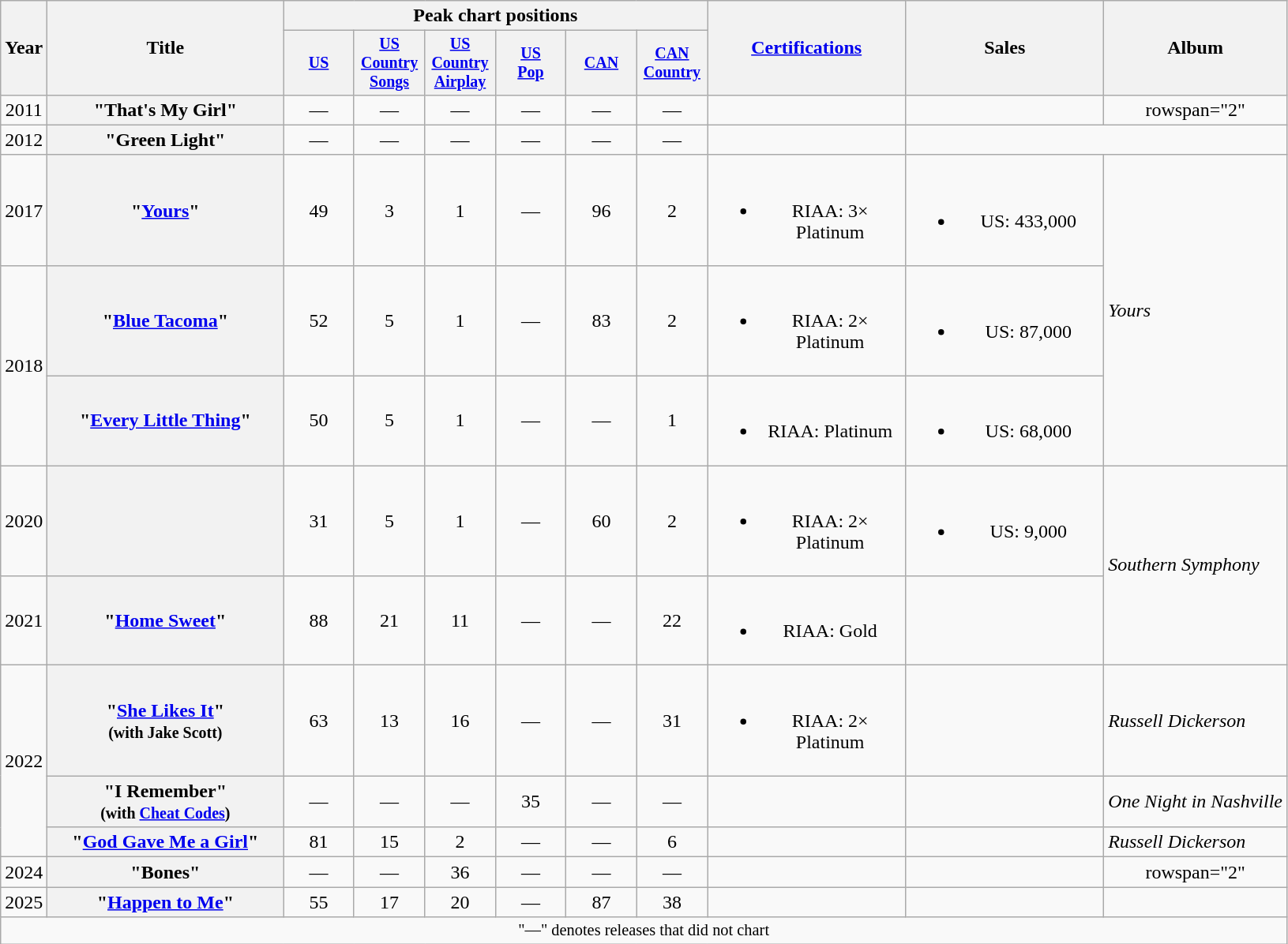<table class="wikitable plainrowheaders" style="text-align:center;">
<tr>
<th scope="col" rowspan="2">Year</th>
<th scope="col" rowspan="2" style="width:12em;">Title</th>
<th scope="col" colspan="6">Peak chart positions</th>
<th scope="col" rowspan="2" style="width:10em;"><a href='#'>Certifications</a></th>
<th scope="col" rowspan="2" style="width:10em;">Sales</th>
<th scope="col" rowspan="2">Album</th>
</tr>
<tr style="font-size:smaller;">
<th scope="col" style="width:4em;"><a href='#'>US</a><br></th>
<th scope="col" style="width:4em;"><a href='#'>US Country<br>Songs</a><br></th>
<th scope="col" style="width:4em;"><a href='#'>US Country<br>Airplay</a><br></th>
<th scope="col" style="width:4em;"><a href='#'>US<br>Pop</a><br></th>
<th scope="col" style="width:4em;"><a href='#'>CAN</a><br></th>
<th scope="col" style="width:4em;"><a href='#'>CAN Country</a><br></th>
</tr>
<tr>
<td>2011</td>
<th scope="row">"That's My Girl"</th>
<td>—</td>
<td>—</td>
<td>—</td>
<td>—</td>
<td>—</td>
<td>—</td>
<td></td>
<td></td>
<td>rowspan="2" </td>
</tr>
<tr>
<td>2012</td>
<th scope="row">"Green Light"</th>
<td>—</td>
<td>—</td>
<td>—</td>
<td>—</td>
<td>—</td>
<td>—</td>
<td></td>
</tr>
<tr>
<td>2017</td>
<th scope="row">"<a href='#'>Yours</a>"</th>
<td>49</td>
<td>3</td>
<td>1</td>
<td>—</td>
<td>96</td>
<td>2</td>
<td><br><ul><li>RIAA: 3× Platinum</li></ul></td>
<td><br><ul><li>US: 433,000</li></ul></td>
<td align="left" rowspan="3"><em>Yours</em></td>
</tr>
<tr>
<td rowspan="2">2018</td>
<th scope="row">"<a href='#'>Blue Tacoma</a>"</th>
<td>52</td>
<td>5</td>
<td>1</td>
<td>—</td>
<td>83</td>
<td>2</td>
<td><br><ul><li>RIAA: 2× Platinum</li></ul></td>
<td><br><ul><li>US: 87,000</li></ul></td>
</tr>
<tr>
<th scope="row">"<a href='#'>Every Little Thing</a>"</th>
<td>50</td>
<td>5</td>
<td>1</td>
<td>—</td>
<td>—</td>
<td>1</td>
<td><br><ul><li>RIAA: Platinum</li></ul></td>
<td><br><ul><li>US: 68,000</li></ul></td>
</tr>
<tr>
<td>2020</td>
<th scope="row"></th>
<td>31</td>
<td>5</td>
<td>1</td>
<td>—</td>
<td>60</td>
<td>2</td>
<td><br><ul><li>RIAA: 2× Platinum</li></ul></td>
<td><br><ul><li>US: 9,000</li></ul></td>
<td align="left" rowspan="2"><em>Southern Symphony</em></td>
</tr>
<tr>
<td>2021</td>
<th scope="row">"<a href='#'>Home Sweet</a>"</th>
<td>88</td>
<td>21</td>
<td>11</td>
<td>—</td>
<td>—</td>
<td>22</td>
<td><br><ul><li>RIAA: Gold</li></ul></td>
<td></td>
</tr>
<tr>
<td rowspan="3">2022</td>
<th scope="row">"<a href='#'>She Likes It</a>"<br><small>(with Jake Scott)</small></th>
<td>63</td>
<td>13</td>
<td>16</td>
<td>—</td>
<td>—</td>
<td>31</td>
<td><br><ul><li>RIAA: 2× Platinum</li></ul></td>
<td></td>
<td align="left"><em>Russell Dickerson</em></td>
</tr>
<tr>
<th scope="row">"I Remember"<br><small>(with <a href='#'>Cheat Codes</a>)</small></th>
<td>—</td>
<td>—</td>
<td>—</td>
<td>35</td>
<td>—</td>
<td>—</td>
<td></td>
<td></td>
<td align="left"><em>One Night in Nashville</em></td>
</tr>
<tr>
<th scope="row">"<a href='#'>God Gave Me a Girl</a>"</th>
<td>81</td>
<td>15</td>
<td>2</td>
<td>—</td>
<td>—</td>
<td>6</td>
<td></td>
<td></td>
<td align="left"><em>Russell Dickerson</em></td>
</tr>
<tr>
<td>2024</td>
<th scope="row">"Bones"</th>
<td>—</td>
<td>—</td>
<td>36</td>
<td>—</td>
<td>—</td>
<td>—</td>
<td></td>
<td></td>
<td>rowspan="2" </td>
</tr>
<tr>
<td>2025</td>
<th scope="row">"<a href='#'>Happen to Me</a>"</th>
<td>55</td>
<td>17</td>
<td>20</td>
<td>—</td>
<td>87</td>
<td>38</td>
<td></td>
<td></td>
</tr>
<tr>
<td colspan="11" style="font-size:85%">"—" denotes releases that did not chart</td>
</tr>
</table>
